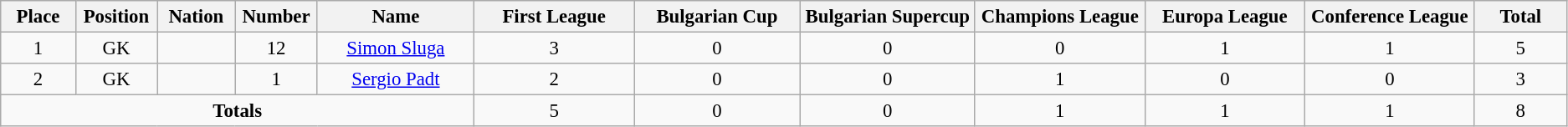<table class="wikitable" style="font-size: 95%; text-align: center;">
<tr>
<th width=60>Place</th>
<th width=60>Position</th>
<th width=60>Nation</th>
<th width=60>Number</th>
<th width=150>Name</th>
<th width=150>First League</th>
<th width=150>Bulgarian Cup</th>
<th width=160>Bulgarian Supercup</th>
<th width=150>Champions League</th>
<th width=150>Europa League</th>
<th width=150>Conference League</th>
<th width=80>Total</th>
</tr>
<tr>
<td>1</td>
<td>GK</td>
<td></td>
<td>12</td>
<td><a href='#'>Simon Sluga</a></td>
<td>3</td>
<td>0</td>
<td>0</td>
<td>0</td>
<td>1</td>
<td>1</td>
<td>5</td>
</tr>
<tr>
<td>2</td>
<td>GK</td>
<td></td>
<td>1</td>
<td><a href='#'>Sergio Padt</a></td>
<td>2</td>
<td>0</td>
<td>0</td>
<td>1</td>
<td>0</td>
<td>0</td>
<td>3</td>
</tr>
<tr>
<td colspan="5"><strong>Totals</strong></td>
<td>5</td>
<td>0</td>
<td>0</td>
<td>1</td>
<td>1</td>
<td>1</td>
<td>8</td>
</tr>
</table>
